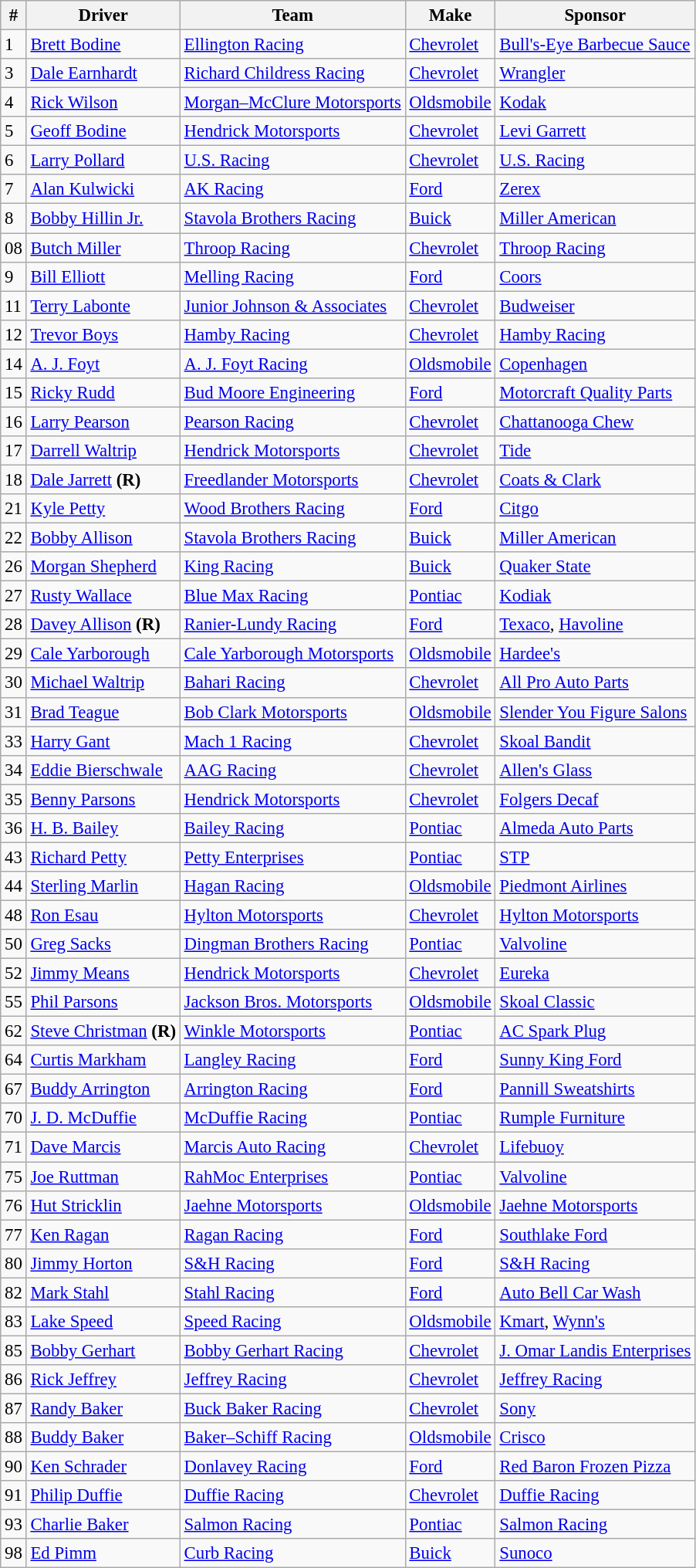<table class="wikitable" style="font-size:95%">
<tr>
<th>#</th>
<th>Driver</th>
<th>Team</th>
<th>Make</th>
<th>Sponsor</th>
</tr>
<tr>
<td>1</td>
<td><a href='#'>Brett Bodine</a></td>
<td><a href='#'>Ellington Racing</a></td>
<td><a href='#'>Chevrolet</a></td>
<td><a href='#'>Bull's-Eye Barbecue Sauce</a></td>
</tr>
<tr>
<td>3</td>
<td><a href='#'>Dale Earnhardt</a></td>
<td><a href='#'>Richard Childress Racing</a></td>
<td><a href='#'>Chevrolet</a></td>
<td><a href='#'>Wrangler</a></td>
</tr>
<tr>
<td>4</td>
<td><a href='#'>Rick Wilson</a></td>
<td><a href='#'>Morgan–McClure Motorsports</a></td>
<td><a href='#'>Oldsmobile</a></td>
<td><a href='#'>Kodak</a></td>
</tr>
<tr>
<td>5</td>
<td><a href='#'>Geoff Bodine</a></td>
<td><a href='#'>Hendrick Motorsports</a></td>
<td><a href='#'>Chevrolet</a></td>
<td><a href='#'>Levi Garrett</a></td>
</tr>
<tr>
<td>6</td>
<td><a href='#'>Larry Pollard</a></td>
<td><a href='#'>U.S. Racing</a></td>
<td><a href='#'>Chevrolet</a></td>
<td><a href='#'>U.S. Racing</a></td>
</tr>
<tr>
<td>7</td>
<td><a href='#'>Alan Kulwicki</a></td>
<td><a href='#'>AK Racing</a></td>
<td><a href='#'>Ford</a></td>
<td><a href='#'>Zerex</a></td>
</tr>
<tr>
<td>8</td>
<td><a href='#'>Bobby Hillin Jr.</a></td>
<td><a href='#'>Stavola Brothers Racing</a></td>
<td><a href='#'>Buick</a></td>
<td><a href='#'>Miller American</a></td>
</tr>
<tr>
<td>08</td>
<td><a href='#'>Butch Miller</a></td>
<td><a href='#'>Throop Racing</a></td>
<td><a href='#'>Chevrolet</a></td>
<td><a href='#'>Throop Racing</a></td>
</tr>
<tr>
<td>9</td>
<td><a href='#'>Bill Elliott</a></td>
<td><a href='#'>Melling Racing</a></td>
<td><a href='#'>Ford</a></td>
<td><a href='#'>Coors</a></td>
</tr>
<tr>
<td>11</td>
<td><a href='#'>Terry Labonte</a></td>
<td><a href='#'>Junior Johnson & Associates</a></td>
<td><a href='#'>Chevrolet</a></td>
<td><a href='#'>Budweiser</a></td>
</tr>
<tr>
<td>12</td>
<td><a href='#'>Trevor Boys</a></td>
<td><a href='#'>Hamby Racing</a></td>
<td><a href='#'>Chevrolet</a></td>
<td><a href='#'>Hamby Racing</a></td>
</tr>
<tr>
<td>14</td>
<td><a href='#'>A. J. Foyt</a></td>
<td><a href='#'>A. J. Foyt Racing</a></td>
<td><a href='#'>Oldsmobile</a></td>
<td><a href='#'>Copenhagen</a></td>
</tr>
<tr>
<td>15</td>
<td><a href='#'>Ricky Rudd</a></td>
<td><a href='#'>Bud Moore Engineering</a></td>
<td><a href='#'>Ford</a></td>
<td><a href='#'>Motorcraft Quality Parts</a></td>
</tr>
<tr>
<td>16</td>
<td><a href='#'>Larry Pearson</a></td>
<td><a href='#'>Pearson Racing</a></td>
<td><a href='#'>Chevrolet</a></td>
<td><a href='#'>Chattanooga Chew</a></td>
</tr>
<tr>
<td>17</td>
<td><a href='#'>Darrell Waltrip</a></td>
<td><a href='#'>Hendrick Motorsports</a></td>
<td><a href='#'>Chevrolet</a></td>
<td><a href='#'>Tide</a></td>
</tr>
<tr>
<td>18</td>
<td><a href='#'>Dale Jarrett</a> <strong>(R)</strong></td>
<td><a href='#'>Freedlander Motorsports</a></td>
<td><a href='#'>Chevrolet</a></td>
<td><a href='#'>Coats & Clark</a></td>
</tr>
<tr>
<td>21</td>
<td><a href='#'>Kyle Petty</a></td>
<td><a href='#'>Wood Brothers Racing</a></td>
<td><a href='#'>Ford</a></td>
<td><a href='#'>Citgo</a></td>
</tr>
<tr>
<td>22</td>
<td><a href='#'>Bobby Allison</a></td>
<td><a href='#'>Stavola Brothers Racing</a></td>
<td><a href='#'>Buick</a></td>
<td><a href='#'>Miller American</a></td>
</tr>
<tr>
<td>26</td>
<td><a href='#'>Morgan Shepherd</a></td>
<td><a href='#'>King Racing</a></td>
<td><a href='#'>Buick</a></td>
<td><a href='#'>Quaker State</a></td>
</tr>
<tr>
<td>27</td>
<td><a href='#'>Rusty Wallace</a></td>
<td><a href='#'>Blue Max Racing</a></td>
<td><a href='#'>Pontiac</a></td>
<td><a href='#'>Kodiak</a></td>
</tr>
<tr>
<td>28</td>
<td><a href='#'>Davey Allison</a> <strong>(R)</strong></td>
<td><a href='#'>Ranier-Lundy Racing</a></td>
<td><a href='#'>Ford</a></td>
<td><a href='#'>Texaco</a>, <a href='#'>Havoline</a></td>
</tr>
<tr>
<td>29</td>
<td><a href='#'>Cale Yarborough</a></td>
<td><a href='#'>Cale Yarborough Motorsports</a></td>
<td><a href='#'>Oldsmobile</a></td>
<td><a href='#'>Hardee's</a></td>
</tr>
<tr>
<td>30</td>
<td><a href='#'>Michael Waltrip</a></td>
<td><a href='#'>Bahari Racing</a></td>
<td><a href='#'>Chevrolet</a></td>
<td><a href='#'>All Pro Auto Parts</a></td>
</tr>
<tr>
<td>31</td>
<td><a href='#'>Brad Teague</a></td>
<td><a href='#'>Bob Clark Motorsports</a></td>
<td><a href='#'>Oldsmobile</a></td>
<td><a href='#'>Slender You Figure Salons</a></td>
</tr>
<tr>
<td>33</td>
<td><a href='#'>Harry Gant</a></td>
<td><a href='#'>Mach 1 Racing</a></td>
<td><a href='#'>Chevrolet</a></td>
<td><a href='#'>Skoal Bandit</a></td>
</tr>
<tr>
<td>34</td>
<td><a href='#'>Eddie Bierschwale</a></td>
<td><a href='#'>AAG Racing</a></td>
<td><a href='#'>Chevrolet</a></td>
<td><a href='#'>Allen's Glass</a></td>
</tr>
<tr>
<td>35</td>
<td><a href='#'>Benny Parsons</a></td>
<td><a href='#'>Hendrick Motorsports</a></td>
<td><a href='#'>Chevrolet</a></td>
<td><a href='#'>Folgers Decaf</a></td>
</tr>
<tr>
<td>36</td>
<td><a href='#'>H. B. Bailey</a></td>
<td><a href='#'>Bailey Racing</a></td>
<td><a href='#'>Pontiac</a></td>
<td><a href='#'>Almeda Auto Parts</a></td>
</tr>
<tr>
<td>43</td>
<td><a href='#'>Richard Petty</a></td>
<td><a href='#'>Petty Enterprises</a></td>
<td><a href='#'>Pontiac</a></td>
<td><a href='#'>STP</a></td>
</tr>
<tr>
<td>44</td>
<td><a href='#'>Sterling Marlin</a></td>
<td><a href='#'>Hagan Racing</a></td>
<td><a href='#'>Oldsmobile</a></td>
<td><a href='#'>Piedmont Airlines</a></td>
</tr>
<tr>
<td>48</td>
<td><a href='#'>Ron Esau</a></td>
<td><a href='#'>Hylton Motorsports</a></td>
<td><a href='#'>Chevrolet</a></td>
<td><a href='#'>Hylton Motorsports</a></td>
</tr>
<tr>
<td>50</td>
<td><a href='#'>Greg Sacks</a></td>
<td><a href='#'>Dingman Brothers Racing</a></td>
<td><a href='#'>Pontiac</a></td>
<td><a href='#'>Valvoline</a></td>
</tr>
<tr>
<td>52</td>
<td><a href='#'>Jimmy Means</a></td>
<td><a href='#'>Hendrick Motorsports</a></td>
<td><a href='#'>Chevrolet</a></td>
<td><a href='#'>Eureka</a></td>
</tr>
<tr>
<td>55</td>
<td><a href='#'>Phil Parsons</a></td>
<td><a href='#'>Jackson Bros. Motorsports</a></td>
<td><a href='#'>Oldsmobile</a></td>
<td><a href='#'>Skoal Classic</a></td>
</tr>
<tr>
<td>62</td>
<td><a href='#'>Steve Christman</a> <strong>(R)</strong></td>
<td><a href='#'>Winkle Motorsports</a></td>
<td><a href='#'>Pontiac</a></td>
<td><a href='#'>AC Spark Plug</a></td>
</tr>
<tr>
<td>64</td>
<td><a href='#'>Curtis Markham</a></td>
<td><a href='#'>Langley Racing</a></td>
<td><a href='#'>Ford</a></td>
<td><a href='#'>Sunny King Ford</a></td>
</tr>
<tr>
<td>67</td>
<td><a href='#'>Buddy Arrington</a></td>
<td><a href='#'>Arrington Racing</a></td>
<td><a href='#'>Ford</a></td>
<td><a href='#'>Pannill Sweatshirts</a></td>
</tr>
<tr>
<td>70</td>
<td><a href='#'>J. D. McDuffie</a></td>
<td><a href='#'>McDuffie Racing</a></td>
<td><a href='#'>Pontiac</a></td>
<td><a href='#'>Rumple Furniture</a></td>
</tr>
<tr>
<td>71</td>
<td><a href='#'>Dave Marcis</a></td>
<td><a href='#'>Marcis Auto Racing</a></td>
<td><a href='#'>Chevrolet</a></td>
<td><a href='#'>Lifebuoy</a></td>
</tr>
<tr>
<td>75</td>
<td><a href='#'>Joe Ruttman</a></td>
<td><a href='#'>RahMoc Enterprises</a></td>
<td><a href='#'>Pontiac</a></td>
<td><a href='#'>Valvoline</a></td>
</tr>
<tr>
<td>76</td>
<td><a href='#'>Hut Stricklin</a></td>
<td><a href='#'>Jaehne Motorsports</a></td>
<td><a href='#'>Oldsmobile</a></td>
<td><a href='#'>Jaehne Motorsports</a></td>
</tr>
<tr>
<td>77</td>
<td><a href='#'>Ken Ragan</a></td>
<td><a href='#'>Ragan Racing</a></td>
<td><a href='#'>Ford</a></td>
<td><a href='#'>Southlake Ford</a></td>
</tr>
<tr>
<td>80</td>
<td><a href='#'>Jimmy Horton</a></td>
<td><a href='#'>S&H Racing</a></td>
<td><a href='#'>Ford</a></td>
<td><a href='#'>S&H Racing</a></td>
</tr>
<tr>
<td>82</td>
<td><a href='#'>Mark Stahl</a></td>
<td><a href='#'>Stahl Racing</a></td>
<td><a href='#'>Ford</a></td>
<td><a href='#'>Auto Bell Car Wash</a></td>
</tr>
<tr>
<td>83</td>
<td><a href='#'>Lake Speed</a></td>
<td><a href='#'>Speed Racing</a></td>
<td><a href='#'>Oldsmobile</a></td>
<td><a href='#'>Kmart</a>, <a href='#'>Wynn's</a></td>
</tr>
<tr>
<td>85</td>
<td><a href='#'>Bobby Gerhart</a></td>
<td><a href='#'>Bobby Gerhart Racing</a></td>
<td><a href='#'>Chevrolet</a></td>
<td><a href='#'>J. Omar Landis Enterprises</a></td>
</tr>
<tr>
<td>86</td>
<td><a href='#'>Rick Jeffrey</a></td>
<td><a href='#'>Jeffrey Racing</a></td>
<td><a href='#'>Chevrolet</a></td>
<td><a href='#'>Jeffrey Racing</a></td>
</tr>
<tr>
<td>87</td>
<td><a href='#'>Randy Baker</a></td>
<td><a href='#'>Buck Baker Racing</a></td>
<td><a href='#'>Chevrolet</a></td>
<td><a href='#'>Sony</a></td>
</tr>
<tr>
<td>88</td>
<td><a href='#'>Buddy Baker</a></td>
<td><a href='#'>Baker–Schiff Racing</a></td>
<td><a href='#'>Oldsmobile</a></td>
<td><a href='#'>Crisco</a></td>
</tr>
<tr>
<td>90</td>
<td><a href='#'>Ken Schrader</a></td>
<td><a href='#'>Donlavey Racing</a></td>
<td><a href='#'>Ford</a></td>
<td><a href='#'>Red Baron Frozen Pizza</a></td>
</tr>
<tr>
<td>91</td>
<td><a href='#'>Philip Duffie</a></td>
<td><a href='#'>Duffie Racing</a></td>
<td><a href='#'>Chevrolet</a></td>
<td><a href='#'>Duffie Racing</a></td>
</tr>
<tr>
<td>93</td>
<td><a href='#'>Charlie Baker</a></td>
<td><a href='#'>Salmon Racing</a></td>
<td><a href='#'>Pontiac</a></td>
<td><a href='#'>Salmon Racing</a></td>
</tr>
<tr>
<td>98</td>
<td><a href='#'>Ed Pimm</a></td>
<td><a href='#'>Curb Racing</a></td>
<td><a href='#'>Buick</a></td>
<td><a href='#'>Sunoco</a></td>
</tr>
</table>
